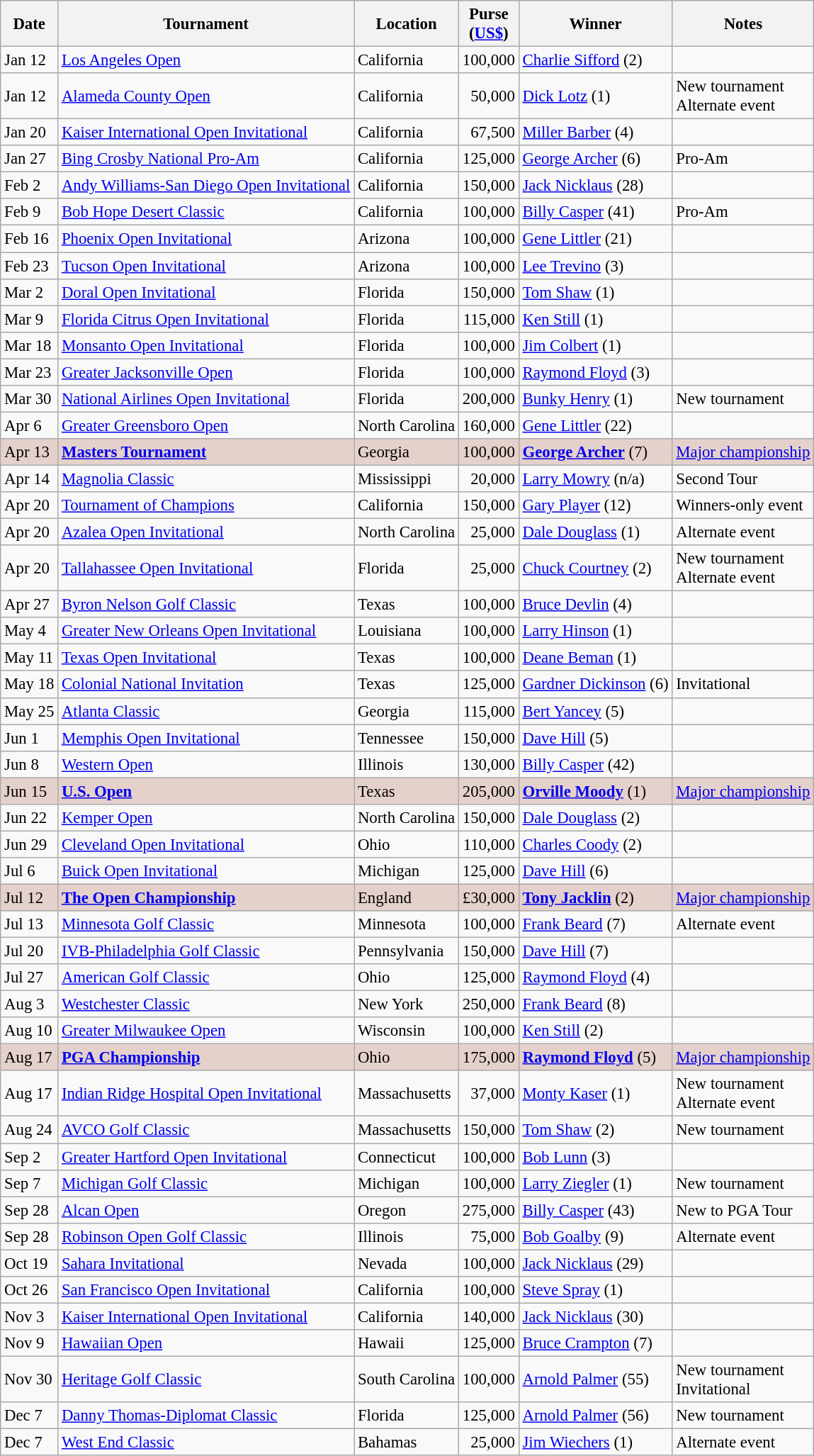<table class="wikitable" style="font-size:95%">
<tr>
<th>Date</th>
<th>Tournament</th>
<th>Location</th>
<th>Purse<br>(<a href='#'>US$</a>)</th>
<th>Winner</th>
<th>Notes</th>
</tr>
<tr>
<td>Jan 12</td>
<td><a href='#'>Los Angeles Open</a></td>
<td>California</td>
<td align=right>100,000</td>
<td> <a href='#'>Charlie Sifford</a> (2)</td>
<td></td>
</tr>
<tr>
<td>Jan 12</td>
<td><a href='#'>Alameda County Open</a></td>
<td>California</td>
<td align=right>50,000</td>
<td> <a href='#'>Dick Lotz</a> (1)</td>
<td>New tournament<br>Alternate event</td>
</tr>
<tr>
<td>Jan 20</td>
<td><a href='#'>Kaiser International Open Invitational</a></td>
<td>California</td>
<td align=right>67,500</td>
<td> <a href='#'>Miller Barber</a> (4)</td>
<td></td>
</tr>
<tr>
<td>Jan 27</td>
<td><a href='#'>Bing Crosby National Pro-Am</a></td>
<td>California</td>
<td align=right>125,000</td>
<td> <a href='#'>George Archer</a> (6)</td>
<td>Pro-Am</td>
</tr>
<tr>
<td>Feb 2</td>
<td><a href='#'>Andy Williams-San Diego Open Invitational</a></td>
<td>California</td>
<td align=right>150,000</td>
<td> <a href='#'>Jack Nicklaus</a> (28)</td>
<td></td>
</tr>
<tr>
<td>Feb 9</td>
<td><a href='#'>Bob Hope Desert Classic</a></td>
<td>California</td>
<td align=right>100,000</td>
<td> <a href='#'>Billy Casper</a> (41)</td>
<td>Pro-Am</td>
</tr>
<tr>
<td>Feb 16</td>
<td><a href='#'>Phoenix Open Invitational</a></td>
<td>Arizona</td>
<td align=right>100,000</td>
<td> <a href='#'>Gene Littler</a> (21)</td>
<td></td>
</tr>
<tr>
<td>Feb 23</td>
<td><a href='#'>Tucson Open Invitational</a></td>
<td>Arizona</td>
<td align=right>100,000</td>
<td> <a href='#'>Lee Trevino</a> (3)</td>
<td></td>
</tr>
<tr>
<td>Mar 2</td>
<td><a href='#'>Doral Open Invitational</a></td>
<td>Florida</td>
<td align=right>150,000</td>
<td> <a href='#'>Tom Shaw</a> (1)</td>
<td></td>
</tr>
<tr>
<td>Mar 9</td>
<td><a href='#'>Florida Citrus Open Invitational</a></td>
<td>Florida</td>
<td align=right>115,000</td>
<td> <a href='#'>Ken Still</a> (1)</td>
<td></td>
</tr>
<tr>
<td>Mar 18</td>
<td><a href='#'>Monsanto Open Invitational</a></td>
<td>Florida</td>
<td align=right>100,000</td>
<td> <a href='#'>Jim Colbert</a> (1)</td>
<td></td>
</tr>
<tr>
<td>Mar 23</td>
<td><a href='#'>Greater Jacksonville Open</a></td>
<td>Florida</td>
<td align=right>100,000</td>
<td> <a href='#'>Raymond Floyd</a> (3)</td>
<td></td>
</tr>
<tr>
<td>Mar 30</td>
<td><a href='#'>National Airlines Open Invitational</a></td>
<td>Florida</td>
<td align=right>200,000</td>
<td> <a href='#'>Bunky Henry</a> (1)</td>
<td>New tournament</td>
</tr>
<tr>
<td>Apr 6</td>
<td><a href='#'>Greater Greensboro Open</a></td>
<td>North Carolina</td>
<td align=right>160,000</td>
<td> <a href='#'>Gene Littler</a> (22)</td>
<td></td>
</tr>
<tr style="background:#e5d1cb;">
<td>Apr 13</td>
<td><strong><a href='#'>Masters Tournament</a></strong></td>
<td>Georgia</td>
<td align=right>100,000</td>
<td> <strong><a href='#'>George Archer</a></strong> (7)</td>
<td><a href='#'>Major championship</a></td>
</tr>
<tr>
<td>Apr 14</td>
<td><a href='#'>Magnolia Classic</a></td>
<td>Mississippi</td>
<td align=right>20,000</td>
<td> <a href='#'>Larry Mowry</a> (n/a)</td>
<td>Second Tour</td>
</tr>
<tr>
<td>Apr 20</td>
<td><a href='#'>Tournament of Champions</a></td>
<td>California</td>
<td align=right>150,000</td>
<td> <a href='#'>Gary Player</a> (12)</td>
<td>Winners-only event</td>
</tr>
<tr>
<td>Apr 20</td>
<td><a href='#'>Azalea Open Invitational</a></td>
<td>North Carolina</td>
<td align=right>25,000</td>
<td> <a href='#'>Dale Douglass</a> (1)</td>
<td>Alternate event</td>
</tr>
<tr>
<td>Apr 20</td>
<td><a href='#'>Tallahassee Open Invitational</a></td>
<td>Florida</td>
<td align=right>25,000</td>
<td> <a href='#'>Chuck Courtney</a> (2)</td>
<td>New tournament<br>Alternate event</td>
</tr>
<tr>
<td>Apr 27</td>
<td><a href='#'>Byron Nelson Golf Classic</a></td>
<td>Texas</td>
<td align=right>100,000</td>
<td> <a href='#'>Bruce Devlin</a> (4)</td>
<td></td>
</tr>
<tr>
<td>May 4</td>
<td><a href='#'>Greater New Orleans Open Invitational</a></td>
<td>Louisiana</td>
<td align=right>100,000</td>
<td> <a href='#'>Larry Hinson</a> (1)</td>
<td></td>
</tr>
<tr>
<td>May 11</td>
<td><a href='#'>Texas Open Invitational</a></td>
<td>Texas</td>
<td align=right>100,000</td>
<td> <a href='#'>Deane Beman</a> (1)</td>
<td></td>
</tr>
<tr>
<td>May 18</td>
<td><a href='#'>Colonial National Invitation</a></td>
<td>Texas</td>
<td align=right>125,000</td>
<td> <a href='#'>Gardner Dickinson</a> (6)</td>
<td>Invitational</td>
</tr>
<tr>
<td>May 25</td>
<td><a href='#'>Atlanta Classic</a></td>
<td>Georgia</td>
<td align=right>115,000</td>
<td> <a href='#'>Bert Yancey</a> (5)</td>
<td></td>
</tr>
<tr>
<td>Jun 1</td>
<td><a href='#'>Memphis Open Invitational</a></td>
<td>Tennessee</td>
<td align=right>150,000</td>
<td> <a href='#'>Dave Hill</a> (5)</td>
<td></td>
</tr>
<tr>
<td>Jun 8</td>
<td><a href='#'>Western Open</a></td>
<td>Illinois</td>
<td align=right>130,000</td>
<td> <a href='#'>Billy Casper</a> (42)</td>
<td></td>
</tr>
<tr style="background:#e5d1cb;">
<td>Jun 15</td>
<td><strong><a href='#'>U.S. Open</a></strong></td>
<td>Texas</td>
<td align=right>205,000</td>
<td> <strong><a href='#'>Orville Moody</a></strong> (1)</td>
<td><a href='#'>Major championship</a></td>
</tr>
<tr>
<td>Jun 22</td>
<td><a href='#'>Kemper Open</a></td>
<td>North Carolina</td>
<td align=right>150,000</td>
<td> <a href='#'>Dale Douglass</a> (2)</td>
<td></td>
</tr>
<tr>
<td>Jun 29</td>
<td><a href='#'>Cleveland Open Invitational</a></td>
<td>Ohio</td>
<td align=right>110,000</td>
<td> <a href='#'>Charles Coody</a> (2)</td>
<td></td>
</tr>
<tr>
<td>Jul 6</td>
<td><a href='#'>Buick Open Invitational</a></td>
<td>Michigan</td>
<td align=right>125,000</td>
<td> <a href='#'>Dave Hill</a> (6)</td>
<td></td>
</tr>
<tr style="background:#e5d1cb;">
<td>Jul 12</td>
<td><strong><a href='#'>The Open Championship</a></strong></td>
<td>England</td>
<td align=right>£30,000</td>
<td> <strong><a href='#'>Tony Jacklin</a></strong> (2)</td>
<td><a href='#'>Major championship</a></td>
</tr>
<tr>
<td>Jul 13</td>
<td><a href='#'>Minnesota Golf Classic</a></td>
<td>Minnesota</td>
<td align=right>100,000</td>
<td> <a href='#'>Frank Beard</a> (7)</td>
<td>Alternate event</td>
</tr>
<tr>
<td>Jul 20</td>
<td><a href='#'>IVB-Philadelphia Golf Classic</a></td>
<td>Pennsylvania</td>
<td align=right>150,000</td>
<td> <a href='#'>Dave Hill</a> (7)</td>
<td></td>
</tr>
<tr>
<td>Jul 27</td>
<td><a href='#'>American Golf Classic</a></td>
<td>Ohio</td>
<td align=right>125,000</td>
<td> <a href='#'>Raymond Floyd</a> (4)</td>
<td></td>
</tr>
<tr>
<td>Aug 3</td>
<td><a href='#'>Westchester Classic</a></td>
<td>New York</td>
<td align=right>250,000</td>
<td> <a href='#'>Frank Beard</a> (8)</td>
<td></td>
</tr>
<tr>
<td>Aug 10</td>
<td><a href='#'>Greater Milwaukee Open</a></td>
<td>Wisconsin</td>
<td align=right>100,000</td>
<td> <a href='#'>Ken Still</a> (2)</td>
<td></td>
</tr>
<tr style="background:#e5d1cb;">
<td>Aug 17</td>
<td><strong><a href='#'>PGA Championship</a></strong></td>
<td>Ohio</td>
<td align=right>175,000</td>
<td> <strong><a href='#'>Raymond Floyd</a></strong> (5)</td>
<td><a href='#'>Major championship</a></td>
</tr>
<tr>
<td>Aug 17</td>
<td><a href='#'>Indian Ridge Hospital Open Invitational</a></td>
<td>Massachusetts</td>
<td align=right>37,000</td>
<td> <a href='#'>Monty Kaser</a> (1)</td>
<td>New tournament<br>Alternate event</td>
</tr>
<tr>
<td>Aug 24</td>
<td><a href='#'>AVCO Golf Classic</a></td>
<td>Massachusetts</td>
<td align=right>150,000</td>
<td> <a href='#'>Tom Shaw</a> (2)</td>
<td>New tournament</td>
</tr>
<tr>
<td>Sep 2</td>
<td><a href='#'>Greater Hartford Open Invitational</a></td>
<td>Connecticut</td>
<td align=right>100,000</td>
<td> <a href='#'>Bob Lunn</a> (3)</td>
<td></td>
</tr>
<tr>
<td>Sep 7</td>
<td><a href='#'>Michigan Golf Classic</a></td>
<td>Michigan</td>
<td align=right>100,000</td>
<td> <a href='#'>Larry Ziegler</a> (1)</td>
<td>New tournament</td>
</tr>
<tr>
<td>Sep 28</td>
<td><a href='#'>Alcan Open</a></td>
<td>Oregon</td>
<td align=right>275,000</td>
<td> <a href='#'>Billy Casper</a> (43)</td>
<td>New to PGA Tour</td>
</tr>
<tr>
<td>Sep 28</td>
<td><a href='#'>Robinson Open Golf Classic</a></td>
<td>Illinois</td>
<td align=right>75,000</td>
<td> <a href='#'>Bob Goalby</a> (9)</td>
<td>Alternate event</td>
</tr>
<tr>
<td>Oct 19</td>
<td><a href='#'>Sahara Invitational</a></td>
<td>Nevada</td>
<td align=right>100,000</td>
<td> <a href='#'>Jack Nicklaus</a> (29)</td>
<td></td>
</tr>
<tr>
<td>Oct 26</td>
<td><a href='#'>San Francisco Open Invitational</a></td>
<td>California</td>
<td align=right>100,000</td>
<td> <a href='#'>Steve Spray</a> (1)</td>
<td></td>
</tr>
<tr>
<td>Nov 3</td>
<td><a href='#'>Kaiser International Open Invitational</a></td>
<td>California</td>
<td align=right>140,000</td>
<td> <a href='#'>Jack Nicklaus</a> (30)</td>
<td></td>
</tr>
<tr>
<td>Nov 9</td>
<td><a href='#'>Hawaiian Open</a></td>
<td>Hawaii</td>
<td align=right>125,000</td>
<td> <a href='#'>Bruce Crampton</a> (7)</td>
<td></td>
</tr>
<tr>
<td>Nov 30</td>
<td><a href='#'>Heritage Golf Classic</a></td>
<td>South Carolina</td>
<td align=right>100,000</td>
<td> <a href='#'>Arnold Palmer</a> (55)</td>
<td>New tournament<br>Invitational</td>
</tr>
<tr>
<td>Dec 7</td>
<td><a href='#'>Danny Thomas-Diplomat Classic</a></td>
<td>Florida</td>
<td align=right>125,000</td>
<td> <a href='#'>Arnold Palmer</a> (56)</td>
<td>New tournament</td>
</tr>
<tr>
<td>Dec 7</td>
<td><a href='#'>West End Classic</a></td>
<td>Bahamas</td>
<td align=right>25,000</td>
<td> <a href='#'>Jim Wiechers</a> (1)</td>
<td>Alternate event</td>
</tr>
</table>
